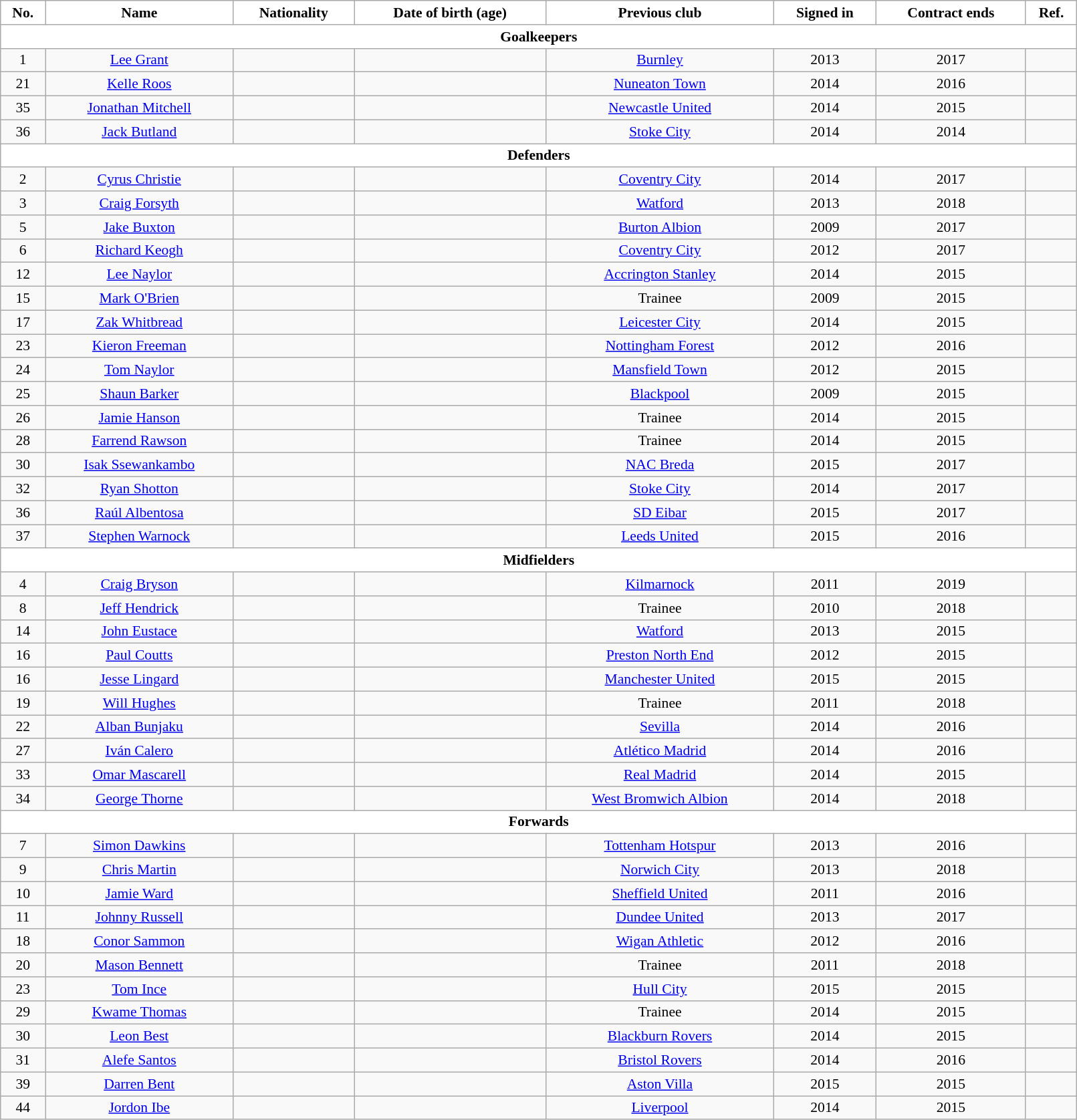<table class="wikitable" style="text-align:center;font-size:90%;width:85%">
<tr>
<th style="background:#fff;color:#000;text-align:center">No.</th>
<th style="background:#fff;color:#000;text-align:center">Name</th>
<th style="background:#fff;color:#000;text-align:center">Nationality</th>
<th style="background:#fff;color:#000;text-align:center">Date of birth (age)</th>
<th style="background:#fff;color:#000;text-align:center">Previous club</th>
<th style="background:#fff;color:#000;text-align:center">Signed in</th>
<th style="background:#fff;color:#000;text-align:center">Contract ends</th>
<th style="background:#fff;color:#000;text-align:center">Ref.</th>
</tr>
<tr>
<th colspan="11" style="background:#fff;color:#000;text-align:center">Goalkeepers</th>
</tr>
<tr>
<td>1</td>
<td><a href='#'>Lee Grant</a></td>
<td></td>
<td></td>
<td> <a href='#'>Burnley</a></td>
<td>2013</td>
<td>2017</td>
<td></td>
</tr>
<tr>
<td>21</td>
<td><a href='#'>Kelle Roos</a></td>
<td></td>
<td></td>
<td> <a href='#'>Nuneaton Town</a></td>
<td>2014</td>
<td>2016</td>
<td></td>
</tr>
<tr>
<td>35</td>
<td><a href='#'>Jonathan Mitchell</a></td>
<td></td>
<td></td>
<td> <a href='#'>Newcastle United</a></td>
<td>2014</td>
<td>2015</td>
<td></td>
</tr>
<tr>
<td>36</td>
<td><a href='#'>Jack Butland</a></td>
<td></td>
<td></td>
<td> <a href='#'>Stoke City</a></td>
<td>2014</td>
<td>2014</td>
<td></td>
</tr>
<tr>
<th colspan="11" style="background:#fff;color:#000;text-align:center">Defenders</th>
</tr>
<tr>
<td>2</td>
<td><a href='#'>Cyrus Christie</a></td>
<td></td>
<td></td>
<td> <a href='#'>Coventry City</a></td>
<td>2014</td>
<td>2017</td>
<td></td>
</tr>
<tr>
<td>3</td>
<td><a href='#'>Craig Forsyth</a></td>
<td></td>
<td></td>
<td> <a href='#'>Watford</a></td>
<td>2013</td>
<td>2018</td>
<td></td>
</tr>
<tr>
<td>5</td>
<td><a href='#'>Jake Buxton</a></td>
<td></td>
<td></td>
<td> <a href='#'>Burton Albion</a></td>
<td>2009</td>
<td>2017</td>
<td></td>
</tr>
<tr>
<td>6</td>
<td><a href='#'>Richard Keogh</a></td>
<td></td>
<td></td>
<td> <a href='#'>Coventry City</a></td>
<td>2012</td>
<td>2017</td>
<td></td>
</tr>
<tr>
<td>12</td>
<td><a href='#'>Lee Naylor</a></td>
<td></td>
<td></td>
<td> <a href='#'>Accrington Stanley</a></td>
<td>2014</td>
<td>2015</td>
<td></td>
</tr>
<tr>
<td>15</td>
<td><a href='#'>Mark O'Brien</a></td>
<td></td>
<td></td>
<td>Trainee</td>
<td>2009</td>
<td>2015</td>
<td></td>
</tr>
<tr>
<td>17</td>
<td><a href='#'>Zak Whitbread</a></td>
<td></td>
<td></td>
<td> <a href='#'>Leicester City</a></td>
<td>2014</td>
<td>2015</td>
<td></td>
</tr>
<tr>
<td>23</td>
<td><a href='#'>Kieron Freeman</a></td>
<td></td>
<td></td>
<td> <a href='#'>Nottingham Forest</a></td>
<td>2012</td>
<td>2016</td>
<td></td>
</tr>
<tr>
<td>24</td>
<td><a href='#'>Tom Naylor</a></td>
<td></td>
<td></td>
<td> <a href='#'>Mansfield Town</a></td>
<td>2012</td>
<td>2015</td>
<td></td>
</tr>
<tr>
<td>25</td>
<td><a href='#'>Shaun Barker</a></td>
<td></td>
<td></td>
<td> <a href='#'>Blackpool</a></td>
<td>2009</td>
<td>2015</td>
<td></td>
</tr>
<tr>
<td>26</td>
<td><a href='#'>Jamie Hanson</a></td>
<td></td>
<td></td>
<td>Trainee</td>
<td>2014</td>
<td>2015</td>
<td></td>
</tr>
<tr>
<td>28</td>
<td><a href='#'>Farrend Rawson</a></td>
<td></td>
<td></td>
<td>Trainee</td>
<td>2014</td>
<td>2015</td>
<td></td>
</tr>
<tr>
<td>30</td>
<td><a href='#'>Isak Ssewankambo</a></td>
<td></td>
<td></td>
<td> <a href='#'>NAC Breda</a></td>
<td>2015</td>
<td>2017</td>
<td></td>
</tr>
<tr>
<td>32</td>
<td><a href='#'>Ryan Shotton</a></td>
<td></td>
<td></td>
<td> <a href='#'>Stoke City</a></td>
<td>2014</td>
<td>2017</td>
<td></td>
</tr>
<tr>
<td>36</td>
<td><a href='#'>Raúl Albentosa</a></td>
<td></td>
<td></td>
<td> <a href='#'>SD Eibar</a></td>
<td>2015</td>
<td>2017</td>
<td></td>
</tr>
<tr>
<td>37</td>
<td><a href='#'>Stephen Warnock</a></td>
<td></td>
<td></td>
<td> <a href='#'>Leeds United</a></td>
<td>2015</td>
<td>2016</td>
<td></td>
</tr>
<tr>
<th colspan="11" style="background:#fff;color:#000;text-align:center">Midfielders</th>
</tr>
<tr>
<td>4</td>
<td><a href='#'>Craig Bryson</a></td>
<td></td>
<td></td>
<td> <a href='#'>Kilmarnock</a></td>
<td>2011</td>
<td>2019</td>
<td></td>
</tr>
<tr>
<td>8</td>
<td><a href='#'>Jeff Hendrick</a></td>
<td></td>
<td></td>
<td>Trainee</td>
<td>2010</td>
<td>2018</td>
<td></td>
</tr>
<tr>
<td>14</td>
<td><a href='#'>John Eustace</a></td>
<td></td>
<td></td>
<td> <a href='#'>Watford</a></td>
<td>2013</td>
<td>2015</td>
<td></td>
</tr>
<tr>
<td>16</td>
<td><a href='#'>Paul Coutts</a></td>
<td></td>
<td></td>
<td> <a href='#'>Preston North End</a></td>
<td>2012</td>
<td>2015</td>
<td></td>
</tr>
<tr>
<td>16</td>
<td><a href='#'>Jesse Lingard</a></td>
<td></td>
<td></td>
<td> <a href='#'>Manchester United</a></td>
<td>2015</td>
<td>2015</td>
<td></td>
</tr>
<tr>
<td>19</td>
<td><a href='#'>Will Hughes</a></td>
<td></td>
<td></td>
<td>Trainee</td>
<td>2011</td>
<td>2018</td>
<td></td>
</tr>
<tr>
<td>22</td>
<td><a href='#'>Alban Bunjaku</a></td>
<td></td>
<td></td>
<td> <a href='#'>Sevilla</a></td>
<td>2014</td>
<td>2016</td>
<td></td>
</tr>
<tr>
<td>27</td>
<td><a href='#'>Iván Calero</a></td>
<td></td>
<td></td>
<td> <a href='#'>Atlético Madrid</a></td>
<td>2014</td>
<td>2016</td>
<td></td>
</tr>
<tr>
<td>33</td>
<td><a href='#'>Omar Mascarell</a></td>
<td></td>
<td></td>
<td> <a href='#'>Real Madrid</a></td>
<td>2014</td>
<td>2015</td>
<td></td>
</tr>
<tr>
<td>34</td>
<td><a href='#'>George Thorne</a></td>
<td></td>
<td></td>
<td> <a href='#'>West Bromwich Albion</a></td>
<td>2014</td>
<td>2018</td>
<td></td>
</tr>
<tr>
<th colspan="11" style="background:#fff;color:#000;text-align:center">Forwards</th>
</tr>
<tr>
<td>7</td>
<td><a href='#'>Simon Dawkins</a></td>
<td></td>
<td></td>
<td> <a href='#'>Tottenham Hotspur</a></td>
<td>2013</td>
<td>2016</td>
<td></td>
</tr>
<tr>
<td>9</td>
<td><a href='#'>Chris Martin</a></td>
<td></td>
<td></td>
<td> <a href='#'>Norwich City</a></td>
<td>2013</td>
<td>2018</td>
<td></td>
</tr>
<tr>
<td>10</td>
<td><a href='#'>Jamie Ward</a></td>
<td></td>
<td></td>
<td> <a href='#'>Sheffield United</a></td>
<td>2011</td>
<td>2016</td>
<td></td>
</tr>
<tr>
<td>11</td>
<td><a href='#'>Johnny Russell</a></td>
<td></td>
<td></td>
<td> <a href='#'>Dundee United</a></td>
<td>2013</td>
<td>2017</td>
<td></td>
</tr>
<tr>
<td>18</td>
<td><a href='#'>Conor Sammon</a></td>
<td></td>
<td></td>
<td> <a href='#'>Wigan Athletic</a></td>
<td>2012</td>
<td>2016</td>
<td></td>
</tr>
<tr>
<td>20</td>
<td><a href='#'>Mason Bennett</a></td>
<td></td>
<td></td>
<td>Trainee</td>
<td>2011</td>
<td>2018</td>
<td></td>
</tr>
<tr>
<td>23</td>
<td><a href='#'>Tom Ince</a></td>
<td></td>
<td></td>
<td><a href='#'>Hull City</a></td>
<td>2015</td>
<td>2015</td>
<td></td>
</tr>
<tr>
<td>29</td>
<td><a href='#'>Kwame Thomas</a></td>
<td></td>
<td></td>
<td>Trainee</td>
<td>2014</td>
<td>2015</td>
<td></td>
</tr>
<tr>
<td>30</td>
<td><a href='#'>Leon Best</a></td>
<td></td>
<td></td>
<td> <a href='#'>Blackburn Rovers</a></td>
<td>2014</td>
<td>2015</td>
<td></td>
</tr>
<tr>
<td>31</td>
<td><a href='#'>Alefe Santos</a></td>
<td></td>
<td></td>
<td> <a href='#'>Bristol Rovers</a></td>
<td>2014</td>
<td>2016</td>
<td></td>
</tr>
<tr>
<td>39</td>
<td><a href='#'>Darren Bent</a></td>
<td></td>
<td></td>
<td> <a href='#'>Aston Villa</a></td>
<td>2015</td>
<td>2015</td>
<td></td>
</tr>
<tr>
<td>44</td>
<td><a href='#'>Jordon Ibe</a></td>
<td></td>
<td></td>
<td> <a href='#'>Liverpool</a></td>
<td>2014</td>
<td>2015</td>
<td></td>
</tr>
</table>
